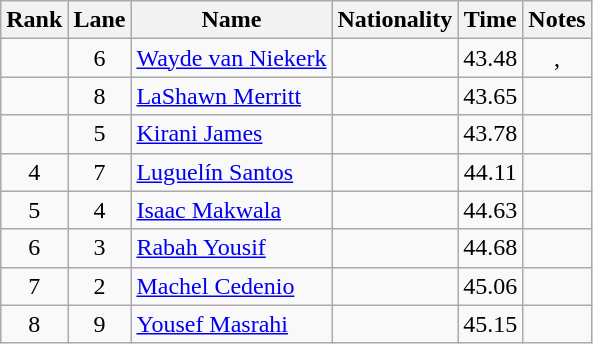<table class="wikitable sortable" style="text-align:center">
<tr>
<th>Rank</th>
<th>Lane</th>
<th>Name</th>
<th>Nationality</th>
<th>Time</th>
<th>Notes</th>
</tr>
<tr>
<td></td>
<td>6</td>
<td align=left><a href='#'>Wayde van Niekerk</a></td>
<td align=left></td>
<td>43.48</td>
<td>, </td>
</tr>
<tr>
<td></td>
<td>8</td>
<td align=left><a href='#'>LaShawn Merritt</a></td>
<td align=left></td>
<td>43.65</td>
<td></td>
</tr>
<tr>
<td></td>
<td>5</td>
<td align=left><a href='#'>Kirani James</a></td>
<td align=left></td>
<td>43.78</td>
<td></td>
</tr>
<tr>
<td>4</td>
<td>7</td>
<td align=left><a href='#'>Luguelín Santos</a></td>
<td align=left></td>
<td>44.11</td>
<td></td>
</tr>
<tr>
<td>5</td>
<td>4</td>
<td align=left><a href='#'>Isaac Makwala</a></td>
<td align=left></td>
<td>44.63</td>
<td></td>
</tr>
<tr>
<td>6</td>
<td>3</td>
<td align=left><a href='#'>Rabah Yousif</a></td>
<td align=left></td>
<td>44.68</td>
<td></td>
</tr>
<tr>
<td>7</td>
<td>2</td>
<td align=left><a href='#'>Machel Cedenio</a></td>
<td align=left></td>
<td>45.06</td>
<td></td>
</tr>
<tr>
<td>8</td>
<td>9</td>
<td align=left><a href='#'>Yousef Masrahi</a></td>
<td align=left></td>
<td>45.15</td>
<td></td>
</tr>
</table>
